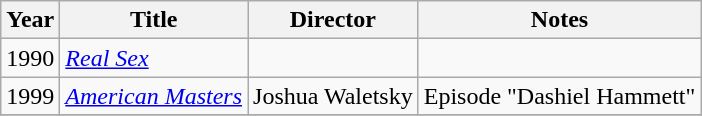<table class="wikitable">
<tr>
<th>Year</th>
<th>Title</th>
<th>Director</th>
<th>Notes</th>
</tr>
<tr>
<td>1990</td>
<td><em><a href='#'>Real Sex</a></em></td>
<td></td>
<td></td>
</tr>
<tr>
<td>1999</td>
<td><em><a href='#'>American Masters</a></em></td>
<td>Joshua Waletsky</td>
<td>Episode "Dashiel Hammett"</td>
</tr>
<tr>
</tr>
</table>
